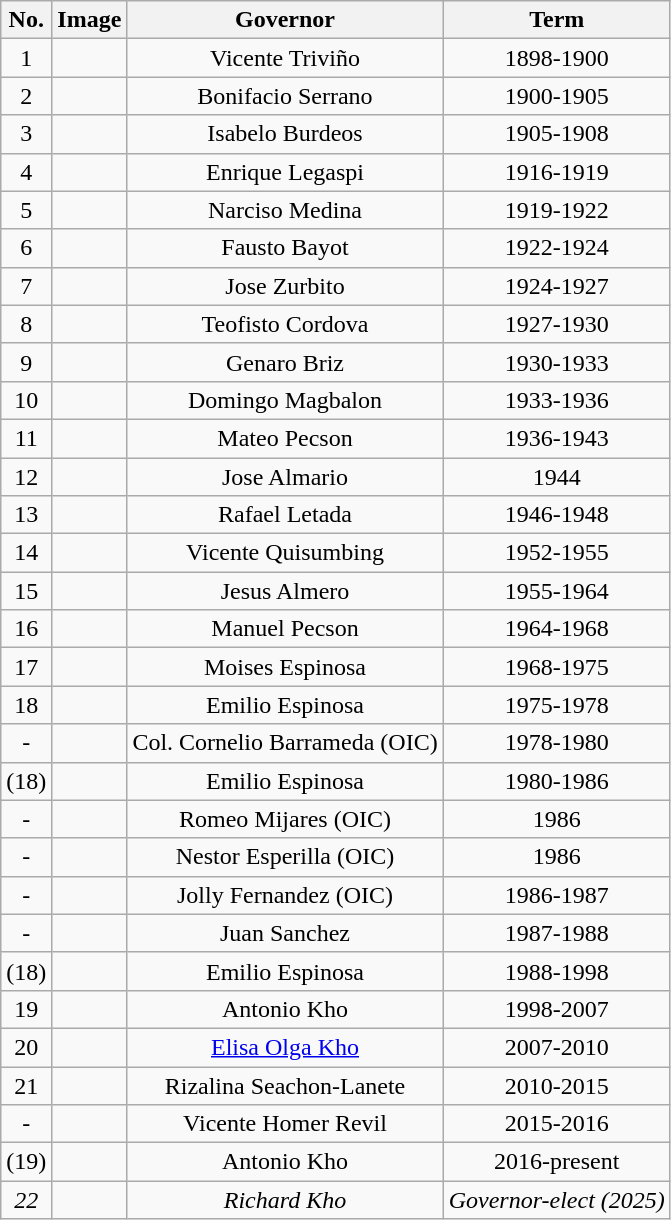<table class="wikitable" style="text-align:center;">
<tr>
<th>No.</th>
<th>Image</th>
<th>Governor</th>
<th>Term</th>
</tr>
<tr>
<td>1</td>
<td></td>
<td>Vicente Triviño</td>
<td>1898-1900</td>
</tr>
<tr>
<td>2</td>
<td></td>
<td>Bonifacio Serrano</td>
<td>1900-1905</td>
</tr>
<tr>
<td>3</td>
<td></td>
<td>Isabelo Burdeos</td>
<td>1905-1908</td>
</tr>
<tr>
<td>4</td>
<td></td>
<td>Enrique Legaspi</td>
<td>1916-1919</td>
</tr>
<tr>
<td>5</td>
<td></td>
<td>Narciso Medina</td>
<td>1919-1922</td>
</tr>
<tr>
<td>6</td>
<td></td>
<td>Fausto Bayot</td>
<td>1922-1924</td>
</tr>
<tr>
<td>7</td>
<td></td>
<td>Jose Zurbito</td>
<td>1924-1927</td>
</tr>
<tr>
<td>8</td>
<td></td>
<td>Teofisto Cordova</td>
<td>1927-1930</td>
</tr>
<tr>
<td>9</td>
<td></td>
<td>Genaro Briz</td>
<td>1930-1933</td>
</tr>
<tr>
<td>10</td>
<td></td>
<td>Domingo Magbalon</td>
<td>1933-1936</td>
</tr>
<tr>
<td>11</td>
<td></td>
<td>Mateo Pecson</td>
<td>1936-1943</td>
</tr>
<tr>
<td>12</td>
<td></td>
<td>Jose Almario</td>
<td>1944</td>
</tr>
<tr>
<td>13</td>
<td></td>
<td>Rafael Letada</td>
<td>1946-1948</td>
</tr>
<tr>
<td>14</td>
<td></td>
<td>Vicente Quisumbing</td>
<td>1952-1955</td>
</tr>
<tr>
<td>15</td>
<td></td>
<td>Jesus Almero</td>
<td>1955-1964</td>
</tr>
<tr>
<td>16</td>
<td></td>
<td>Manuel Pecson</td>
<td>1964-1968</td>
</tr>
<tr>
<td>17</td>
<td></td>
<td>Moises Espinosa</td>
<td>1968-1975</td>
</tr>
<tr>
<td>18</td>
<td></td>
<td>Emilio Espinosa</td>
<td>1975-1978</td>
</tr>
<tr>
<td>-</td>
<td></td>
<td>Col. Cornelio Barrameda (OIC)</td>
<td>1978-1980</td>
</tr>
<tr>
<td>(18)</td>
<td></td>
<td>Emilio Espinosa</td>
<td>1980-1986</td>
</tr>
<tr>
<td>-</td>
<td></td>
<td>Romeo Mijares (OIC)</td>
<td>1986</td>
</tr>
<tr>
<td>-</td>
<td></td>
<td>Nestor Esperilla (OIC)</td>
<td>1986</td>
</tr>
<tr>
<td>-</td>
<td></td>
<td>Jolly Fernandez (OIC)</td>
<td>1986-1987</td>
</tr>
<tr>
<td>-</td>
<td></td>
<td>Juan Sanchez</td>
<td>1987-1988</td>
</tr>
<tr>
<td>(18)</td>
<td></td>
<td>Emilio Espinosa</td>
<td>1988-1998</td>
</tr>
<tr>
<td>19</td>
<td></td>
<td>Antonio Kho</td>
<td>1998-2007</td>
</tr>
<tr>
<td>20</td>
<td></td>
<td><a href='#'>Elisa Olga Kho</a></td>
<td>2007-2010</td>
</tr>
<tr>
<td>21</td>
<td></td>
<td>Rizalina Seachon-Lanete</td>
<td>2010-2015</td>
</tr>
<tr>
<td>-</td>
<td></td>
<td>Vicente Homer Revil</td>
<td>2015-2016</td>
</tr>
<tr>
<td>(19)</td>
<td></td>
<td>Antonio Kho</td>
<td>2016-present</td>
</tr>
<tr>
<td><em>22</em></td>
<td></td>
<td><em>Richard Kho</em></td>
<td><em>Governor-elect (2025)</em></td>
</tr>
</table>
